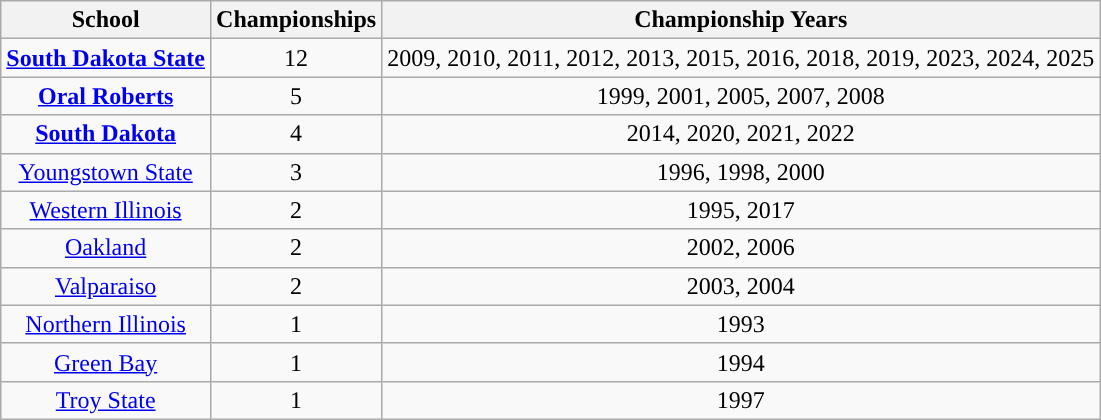<table class="wikitable sortable" style="text-align:center">
<tr>
<th width=px>School</th>
<th width=px>Championships</th>
<th width=px>Championship Years</th>
</tr>
<tr>
<td><strong><a href='#'>South Dakota State</a></strong></td>
<td align=center>12</td>
<td>2009, 2010, 2011, 2012, 2013, 2015, 2016, 2018, 2019, 2023, 2024, 2025</td>
</tr>
<tr>
<td><strong><a href='#'>Oral Roberts</a></strong></td>
<td align=center>5</td>
<td>1999, 2001, 2005, 2007, 2008</td>
</tr>
<tr>
<td><strong><a href='#'>South Dakota</a></strong></td>
<td align="center">4</td>
<td>2014, 2020, 2021, 2022</td>
</tr>
<tr>
<td><a href='#'>Youngstown State</a></td>
<td align=center>3</td>
<td>1996, 1998, 2000</td>
</tr>
<tr>
<td><a href='#'>Western Illinois</a></td>
<td align="center">2</td>
<td>1995, 2017</td>
</tr>
<tr>
<td><a href='#'>Oakland</a></td>
<td align=center>2</td>
<td>2002, 2006</td>
</tr>
<tr>
<td><a href='#'>Valparaiso</a></td>
<td align=center>2</td>
<td>2003, 2004</td>
</tr>
<tr>
<td><a href='#'>Northern Illinois</a></td>
<td align=center>1</td>
<td>1993</td>
</tr>
<tr>
<td><a href='#'>Green Bay</a></td>
<td align="center">1</td>
<td>1994</td>
</tr>
<tr>
<td><a href='#'>Troy State</a></td>
<td align=center>1</td>
<td>1997</td>
</tr>
</table>
